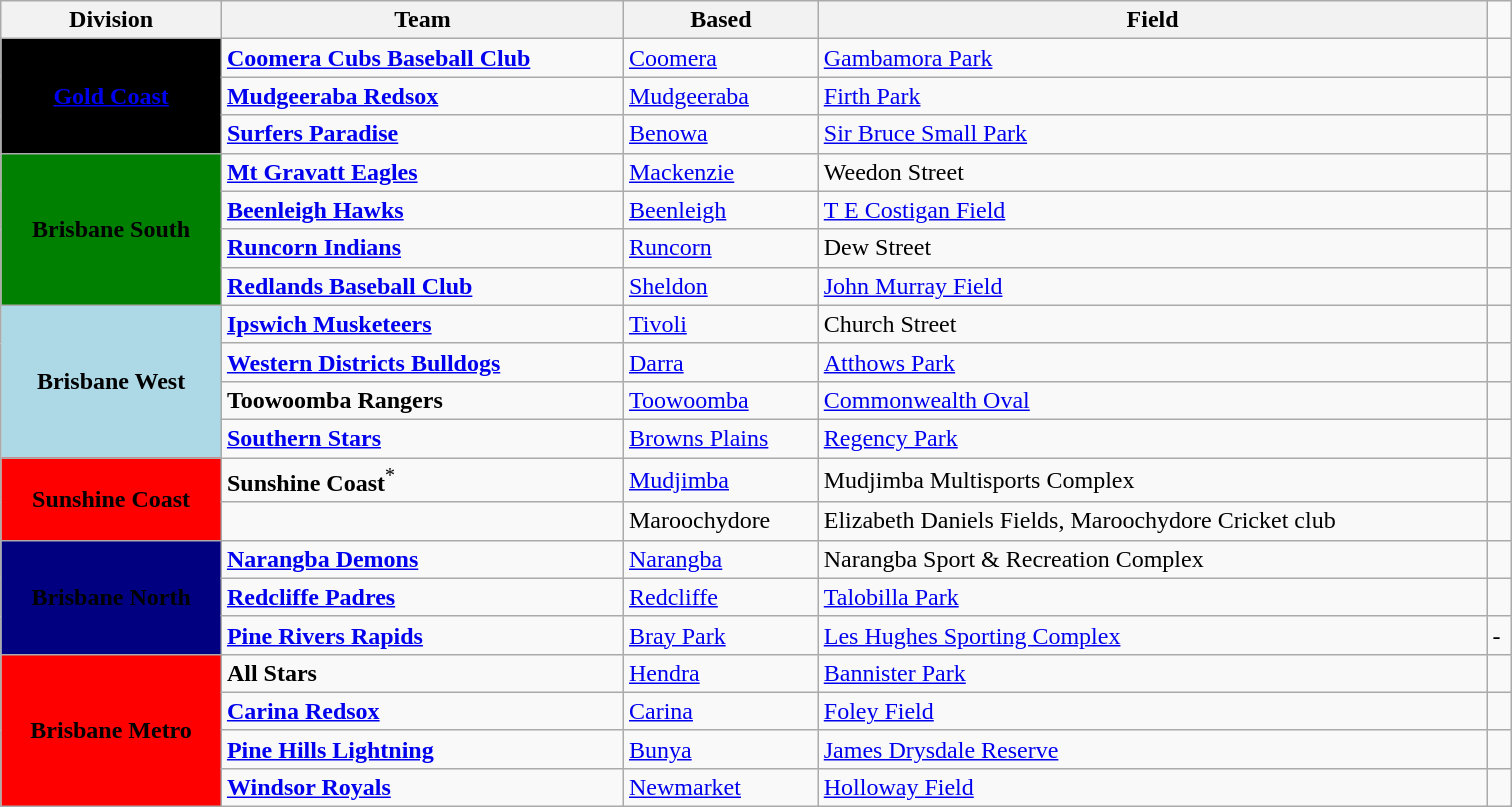<table class="wikitable" style=width:63em>
<tr>
<th>Division</th>
<th>Team</th>
<th>Based</th>
<th>Field</th>
</tr>
<tr>
<th style="background:black;" rowspan="3"><a href='#'><span>Gold Coast</span></a></th>
<td><strong><a href='#'>Coomera Cubs Baseball Club</a></strong></td>
<td><a href='#'>Coomera</a></td>
<td><a href='#'>Gambamora Park</a></td>
<td></td>
</tr>
<tr>
<td><strong><a href='#'>Mudgeeraba Redsox</a></strong></td>
<td><a href='#'>Mudgeeraba</a></td>
<td><a href='#'>Firth Park</a></td>
<td></td>
</tr>
<tr>
<td><strong><a href='#'>Surfers Paradise</a></strong></td>
<td><a href='#'>Benowa</a></td>
<td><a href='#'>Sir Bruce Small Park</a></td>
<td></td>
</tr>
<tr>
<th style="background:green;" rowspan="4"><span>Brisbane South</span></th>
<td><strong><a href='#'>Mt Gravatt Eagles</a></strong></td>
<td><a href='#'>Mackenzie</a></td>
<td>Weedon Street</td>
<td></td>
</tr>
<tr>
<td><strong><a href='#'>Beenleigh Hawks</a></strong></td>
<td><a href='#'>Beenleigh</a></td>
<td><a href='#'>T E Costigan Field</a></td>
<td></td>
</tr>
<tr>
<td><strong><a href='#'>Runcorn Indians</a></strong></td>
<td><a href='#'>Runcorn</a></td>
<td>Dew Street</td>
<td></td>
</tr>
<tr>
<td><strong><a href='#'>Redlands Baseball Club</a></strong></td>
<td><a href='#'>Sheldon</a></td>
<td><a href='#'>John Murray Field</a></td>
<td></td>
</tr>
<tr>
<th style="background:lightblue;" rowspan="4"><span>Brisbane West</span></th>
<td><strong><a href='#'>Ipswich Musketeers</a></strong></td>
<td><a href='#'>Tivoli</a></td>
<td>Church Street</td>
<td></td>
</tr>
<tr>
<td><strong><a href='#'>Western Districts Bulldogs</a></strong></td>
<td><a href='#'>Darra</a></td>
<td><a href='#'>Atthows Park</a></td>
<td></td>
</tr>
<tr>
<td><strong>Toowoomba Rangers</strong></td>
<td><a href='#'>Toowoomba</a></td>
<td><a href='#'>Commonwealth Oval</a></td>
<td></td>
</tr>
<tr>
<td><strong><a href='#'>Southern Stars</a></strong></td>
<td><a href='#'>Browns Plains</a></td>
<td><a href='#'>Regency Park</a></td>
</tr>
<tr>
<th rowspan="2" style="background:red;"><span>Sunshine Coast</span></th>
<td><strong>Sunshine Coast</strong><sup>*</sup></td>
<td><a href='#'>Mudjimba</a></td>
<td>Mudjimba Multisports Complex</td>
<td></td>
</tr>
<tr>
<td><strong></strong></td>
<td>Maroochydore</td>
<td>Elizabeth Daniels Fields, Maroochydore Cricket club</td>
<td></td>
</tr>
<tr>
<th style="background:navy;" rowspan="3"><span>Brisbane North</span></th>
<td><strong><a href='#'>Narangba Demons</a></strong></td>
<td><a href='#'>Narangba</a></td>
<td>Narangba Sport & Recreation Complex</td>
<td></td>
</tr>
<tr>
<td><strong><a href='#'>Redcliffe Padres</a></strong></td>
<td><a href='#'>Redcliffe</a></td>
<td><a href='#'>Talobilla Park</a></td>
<td></td>
</tr>
<tr>
<td><strong><a href='#'>Pine Rivers Rapids</a></strong></td>
<td><a href='#'>Bray Park</a></td>
<td><a href='#'>Les Hughes Sporting Complex</a></td>
<td>-</td>
</tr>
<tr>
<th style="background:red;" rowspan="6"><span>Brisbane Metro</span></th>
<td><strong>All Stars</strong></td>
<td><a href='#'>Hendra</a></td>
<td><a href='#'>Bannister Park</a></td>
<td></td>
</tr>
<tr>
<td><strong><a href='#'>Carina Redsox</a></strong></td>
<td><a href='#'>Carina</a></td>
<td><a href='#'>Foley Field</a></td>
<td></td>
</tr>
<tr>
<td><strong><a href='#'>Pine Hills Lightning</a></strong></td>
<td><a href='#'>Bunya</a></td>
<td><a href='#'>James Drysdale Reserve</a></td>
<td></td>
</tr>
<tr>
<td><strong><a href='#'>Windsor Royals</a></strong></td>
<td><a href='#'>Newmarket</a></td>
<td><a href='#'>Holloway Field</a></td>
<td></td>
</tr>
</table>
